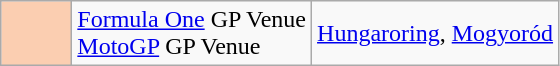<table class="wikitable">
<tr>
<td width=40px align=center style="background-color:#FBCEB1"></td>
<td><a href='#'>Formula One</a> GP Venue<br><a href='#'>MotoGP</a> GP Venue</td>
<td><a href='#'>Hungaroring</a>, <a href='#'>Mogyoród</a></td>
</tr>
</table>
